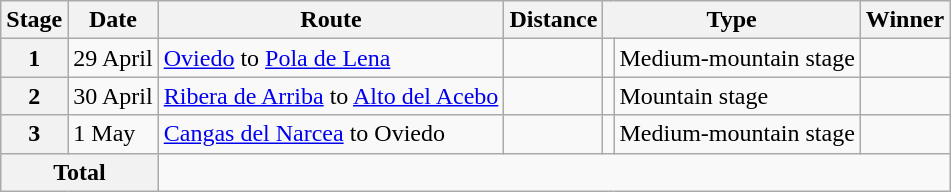<table class="wikitable">
<tr>
<th scope="col">Stage</th>
<th scope="col">Date</th>
<th scope="col">Route</th>
<th scope="col">Distance</th>
<th colspan="2" scope="col">Type</th>
<th scope="col">Winner</th>
</tr>
<tr>
<th scope="row">1</th>
<td>29 April</td>
<td><a href='#'>Oviedo</a> to <a href='#'>Pola de Lena</a></td>
<td style="text-align:center;"></td>
<td></td>
<td>Medium-mountain stage</td>
<td></td>
</tr>
<tr>
<th scope="row">2</th>
<td>30 April</td>
<td><a href='#'>Ribera de Arriba</a> to <a href='#'>Alto del Acebo</a></td>
<td style="text-align:center;"></td>
<td></td>
<td>Mountain stage</td>
<td></td>
</tr>
<tr>
<th scope="row">3</th>
<td>1 May</td>
<td><a href='#'>Cangas del Narcea</a> to Oviedo</td>
<td style="text-align:center;"></td>
<td></td>
<td>Medium-mountain stage</td>
<td><s></s></td>
</tr>
<tr>
<th colspan="2">Total</th>
<td colspan="5" style="text-align:center;"></td>
</tr>
</table>
